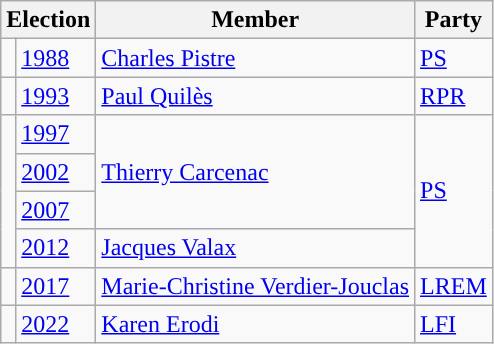<table class="wikitable">
<tr>
<th colspan=2>Election</th>
<th>Member</th>
<th>Party</th>
</tr>
<tr>
<td style="background-color: "></td>
<td><a href='#'>1988</a></td>
<td><a href='#'>Charles Pistre</a></td>
<td><a href='#'>PS</a></td>
</tr>
<tr>
<td style="background-color: "></td>
<td><a href='#'>1993</a></td>
<td><a href='#'>Paul Quilès</a></td>
<td><a href='#'>RPR</a></td>
</tr>
<tr>
<td rowspan="4" style="background-color: "></td>
<td><a href='#'>1997</a></td>
<td rowspan="3"><a href='#'>Thierry Carcenac</a></td>
<td rowspan="4"><a href='#'>PS</a></td>
</tr>
<tr>
<td><a href='#'>2002</a></td>
</tr>
<tr>
<td><a href='#'>2007</a></td>
</tr>
<tr>
<td><a href='#'>2012</a></td>
<td><a href='#'>Jacques Valax</a></td>
</tr>
<tr>
<td style="background-color: "></td>
<td><a href='#'>2017</a></td>
<td><a href='#'>Marie-Christine Verdier-Jouclas</a></td>
<td><a href='#'>LREM</a></td>
</tr>
<tr>
<td style="background-color: "></td>
<td><a href='#'>2022</a></td>
<td><a href='#'>Karen Erodi</a></td>
<td><a href='#'>LFI</a></td>
</tr>
</table>
